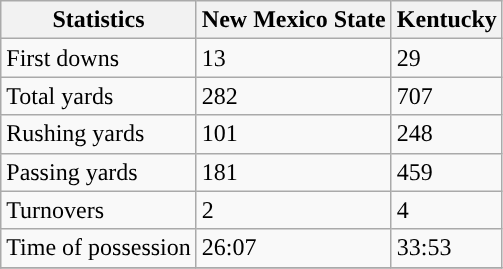<table class="wikitable">
<tr>
<th>Statistics</th>
<th>New Mexico State</th>
<th>Kentucky</th>
</tr>
<tr>
<td>First downs</td>
<td>13</td>
<td>29</td>
</tr>
<tr>
<td>Total yards</td>
<td>282</td>
<td>707</td>
</tr>
<tr>
<td>Rushing yards</td>
<td>101</td>
<td>248</td>
</tr>
<tr>
<td>Passing yards</td>
<td>181</td>
<td>459</td>
</tr>
<tr>
<td>Turnovers</td>
<td>2</td>
<td>4</td>
</tr>
<tr>
<td>Time of possession</td>
<td>26:07</td>
<td>33:53</td>
</tr>
<tr>
</tr>
</table>
